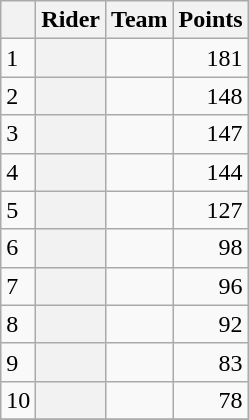<table class="wikitable plainrowheaders">
<tr>
<th></th>
<th>Rider</th>
<th>Team</th>
<th>Points</th>
</tr>
<tr>
<td>1</td>
<th scope="row"> </th>
<td></td>
<td align=right>181</td>
</tr>
<tr>
<td>2</td>
<th scope="row"></th>
<td></td>
<td align=right>148</td>
</tr>
<tr>
<td>3</td>
<th scope="row"></th>
<td></td>
<td align=right>147</td>
</tr>
<tr>
<td>4</td>
<th scope="row"></th>
<td></td>
<td align=right>144</td>
</tr>
<tr>
<td>5</td>
<th scope="row"></th>
<td></td>
<td align=right>127</td>
</tr>
<tr>
<td>6</td>
<th scope="row"></th>
<td></td>
<td align=right>98</td>
</tr>
<tr>
<td>7</td>
<th scope="row"> </th>
<td></td>
<td align=right>96</td>
</tr>
<tr>
<td>8</td>
<th scope="row"></th>
<td></td>
<td align=right>92</td>
</tr>
<tr>
<td>9</td>
<th scope="row"></th>
<td></td>
<td align=right>83</td>
</tr>
<tr>
<td>10</td>
<th scope="row"></th>
<td></td>
<td align=right>78</td>
</tr>
<tr>
</tr>
</table>
